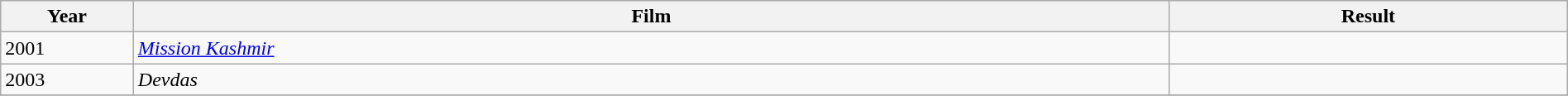<table class="wikitable plainrowheaders" width="100%" "textcolor:#000;">
<tr>
<th scope="col" width=5%><strong>Year</strong></th>
<th scope="col" width=39%><strong>Film</strong></th>
<th scope="col" width=15%><strong>Result</strong></th>
</tr>
<tr>
<td>2001</td>
<td><em><a href='#'>Mission Kashmir</a></em></td>
<td></td>
</tr>
<tr>
<td>2003</td>
<td><em>Devdas</em></td>
<td></td>
</tr>
<tr>
</tr>
</table>
